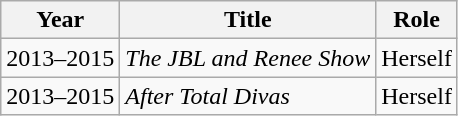<table class="wikitable sortable">
<tr>
<th>Year</th>
<th>Title</th>
<th>Role</th>
</tr>
<tr>
<td>2013–2015</td>
<td><em>The JBL and Renee Show</em></td>
<td>Herself</td>
</tr>
<tr>
<td>2013–2015</td>
<td><em>After Total Divas</em></td>
<td>Herself</td>
</tr>
</table>
